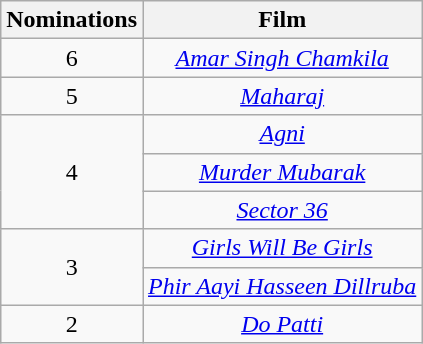<table class="wikitable plainrowheaders" style="text-align:center;">
<tr>
<th scope="col" style="width:55px;">Nominations</th>
<th scope="col" style="text-align:center;">Film</th>
</tr>
<tr>
<td scope="row" style="text-align:center">6</td>
<td><a href='#'><em>Amar Singh Chamkila</em></a></td>
</tr>
<tr>
<td>5</td>
<td><a href='#'><em>Maharaj</em></a></td>
</tr>
<tr>
<td rowspan="3">4</td>
<td><a href='#'><em>Agni</em></a></td>
</tr>
<tr>
<td><em><a href='#'>Murder Mubarak</a></em></td>
</tr>
<tr>
<td><em><a href='#'>Sector 36</a></em></td>
</tr>
<tr>
<td rowspan="2" scope="row" style="text-align:center;">3</td>
<td><a href='#'><em>Girls Will Be Girls</em></a></td>
</tr>
<tr>
<td><em><a href='#'>Phir Aayi Hasseen Dillruba</a></em></td>
</tr>
<tr>
<td>2</td>
<td><em><a href='#'>Do Patti</a></em></td>
</tr>
</table>
